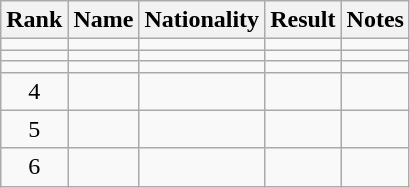<table class="wikitable sortable" style="text-align:center">
<tr>
<th>Rank</th>
<th>Name</th>
<th>Nationality</th>
<th>Result</th>
<th>Notes</th>
</tr>
<tr>
<td></td>
<td align=left></td>
<td align=left></td>
<td></td>
<td></td>
</tr>
<tr>
<td></td>
<td align=left></td>
<td align=left></td>
<td></td>
<td></td>
</tr>
<tr>
<td></td>
<td align=left></td>
<td align=left></td>
<td></td>
<td></td>
</tr>
<tr>
<td>4</td>
<td align=left></td>
<td align=left></td>
<td></td>
<td></td>
</tr>
<tr>
<td>5</td>
<td align=left></td>
<td align=left></td>
<td></td>
<td></td>
</tr>
<tr>
<td>6</td>
<td align=left></td>
<td align=left></td>
<td></td>
<td></td>
</tr>
</table>
